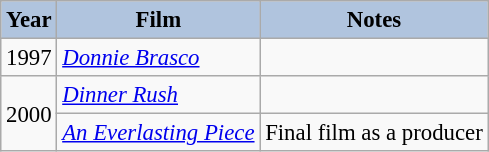<table class="wikitable" style="font-size:95%;">
<tr>
<th style="background:#B0C4DE;">Year</th>
<th style="background:#B0C4DE;">Film</th>
<th style="background:#B0C4DE;">Notes</th>
</tr>
<tr>
<td>1997</td>
<td><em><a href='#'>Donnie Brasco</a></em></td>
<td></td>
</tr>
<tr>
<td rowspan=2>2000</td>
<td><em><a href='#'>Dinner Rush</a></em></td>
<td></td>
</tr>
<tr>
<td><em><a href='#'>An Everlasting Piece</a></em></td>
<td>Final film as a producer</td>
</tr>
</table>
